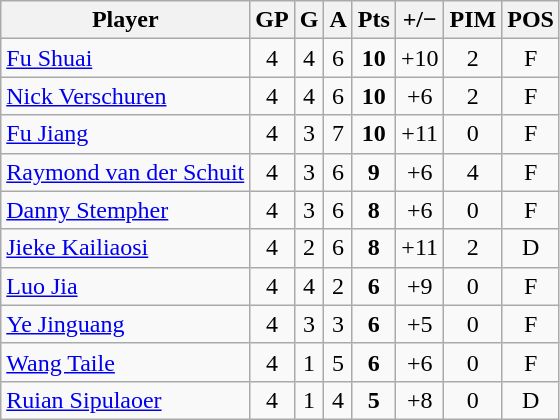<table class="wikitable sortable" style="text-align:center;">
<tr>
<th>Player</th>
<th>GP</th>
<th>G</th>
<th>A</th>
<th>Pts</th>
<th>+/−</th>
<th>PIM</th>
<th>POS</th>
</tr>
<tr>
<td style="text-align:left;"> <a href='#'>Fu Shuai</a></td>
<td>4</td>
<td>4</td>
<td>6</td>
<td><strong>10</strong></td>
<td>+10</td>
<td>2</td>
<td>F</td>
</tr>
<tr>
<td style="text-align:left;"> <a href='#'>Nick Verschuren</a></td>
<td>4</td>
<td>4</td>
<td>6</td>
<td><strong>10</strong></td>
<td>+6</td>
<td>2</td>
<td>F</td>
</tr>
<tr>
<td style="text-align:left;"> <a href='#'>Fu Jiang</a></td>
<td>4</td>
<td>3</td>
<td>7</td>
<td><strong>10</strong></td>
<td>+11</td>
<td>0</td>
<td>F</td>
</tr>
<tr>
<td style="text-align:left;"> <a href='#'>Raymond van der Schuit</a></td>
<td>4</td>
<td>3</td>
<td>6</td>
<td><strong>9</strong></td>
<td>+6</td>
<td>4</td>
<td>F</td>
</tr>
<tr>
<td style="text-align:left;"> <a href='#'>Danny Stempher</a></td>
<td>4</td>
<td>3</td>
<td>6</td>
<td><strong>8</strong></td>
<td>+6</td>
<td>0</td>
<td>F</td>
</tr>
<tr>
<td style="text-align:left;"> <a href='#'>Jieke Kailiaosi</a></td>
<td>4</td>
<td>2</td>
<td>6</td>
<td><strong>8</strong></td>
<td>+11</td>
<td>2</td>
<td>D</td>
</tr>
<tr>
<td style="text-align:left;"> <a href='#'>Luo Jia</a></td>
<td>4</td>
<td>4</td>
<td>2</td>
<td><strong>6</strong></td>
<td>+9</td>
<td>0</td>
<td>F</td>
</tr>
<tr>
<td style="text-align:left;"> <a href='#'>Ye Jinguang</a></td>
<td>4</td>
<td>3</td>
<td>3</td>
<td><strong>6</strong></td>
<td>+5</td>
<td>0</td>
<td>F</td>
</tr>
<tr>
<td style="text-align:left;"> <a href='#'>Wang Taile</a></td>
<td>4</td>
<td>1</td>
<td>5</td>
<td><strong>6</strong></td>
<td>+6</td>
<td>0</td>
<td>F</td>
</tr>
<tr>
<td style="text-align:left;"> <a href='#'>Ruian Sipulaoer</a></td>
<td>4</td>
<td>1</td>
<td>4</td>
<td><strong>5</strong></td>
<td>+8</td>
<td>0</td>
<td>D</td>
</tr>
</table>
